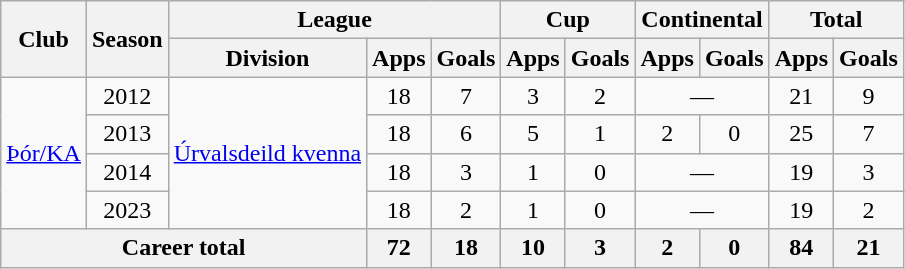<table class="wikitable" style="text-align: center;">
<tr>
<th rowspan="2">Club</th>
<th rowspan="2">Season</th>
<th colspan="3">League</th>
<th colspan="2">Cup</th>
<th colspan="2">Continental</th>
<th colspan="2">Total</th>
</tr>
<tr>
<th>Division</th>
<th>Apps</th>
<th>Goals</th>
<th>Apps</th>
<th>Goals</th>
<th>Apps</th>
<th>Goals</th>
<th>Apps</th>
<th>Goals</th>
</tr>
<tr>
<td rowspan="4"><a href='#'>Þór/KA</a></td>
<td>2012</td>
<td rowspan="4"><a href='#'>Úrvalsdeild kvenna</a></td>
<td>18</td>
<td>7</td>
<td>3</td>
<td>2</td>
<td colspan="2">—</td>
<td>21</td>
<td>9</td>
</tr>
<tr>
<td>2013</td>
<td>18</td>
<td>6</td>
<td>5</td>
<td>1</td>
<td>2</td>
<td>0</td>
<td>25</td>
<td>7</td>
</tr>
<tr>
<td>2014</td>
<td>18</td>
<td>3</td>
<td>1</td>
<td>0</td>
<td colspan="2">—</td>
<td>19</td>
<td>3</td>
</tr>
<tr>
<td>2023</td>
<td>18</td>
<td>2</td>
<td>1</td>
<td>0</td>
<td colspan="2">—</td>
<td>19</td>
<td>2</td>
</tr>
<tr>
<th colspan="3">Career total</th>
<th>72</th>
<th>18</th>
<th>10</th>
<th>3</th>
<th>2</th>
<th>0</th>
<th>84</th>
<th>21</th>
</tr>
</table>
